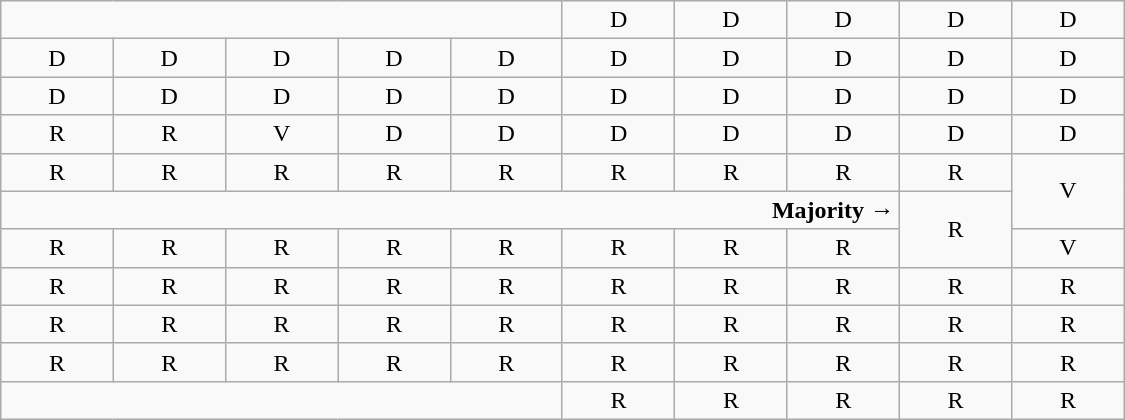<table class="wikitable" style="text-align:center" width=750px>
<tr>
<td colspan=5> </td>
<td>D</td>
<td>D</td>
<td>D</td>
<td>D</td>
<td>D</td>
</tr>
<tr>
<td width=50px >D</td>
<td width=50px >D</td>
<td width=50px >D</td>
<td width=50px >D</td>
<td width=50px >D</td>
<td width=50px >D</td>
<td width=50px >D</td>
<td width=50px >D</td>
<td width=50px >D</td>
<td width=50px >D</td>
</tr>
<tr>
<td>D</td>
<td>D</td>
<td>D</td>
<td>D</td>
<td>D</td>
<td>D</td>
<td>D<br></td>
<td>D<br></td>
<td>D<br></td>
<td>D<br></td>
</tr>
<tr>
<td>R<br></td>
<td>R<br></td>
<td>V<br></td>
<td>D<br></td>
<td>D<br></td>
<td>D<br></td>
<td>D<br></td>
<td>D<br></td>
<td>D<br></td>
<td>D<br></td>
</tr>
<tr>
<td>R<br></td>
<td>R<br></td>
<td>R<br></td>
<td>R<br></td>
<td>R<br></td>
<td>R<br></td>
<td>R<br></td>
<td>R<br></td>
<td>R<br></td>
<td rowspan=2 >V</td>
</tr>
<tr style="height:1em">
<td colspan=8 align=right><strong>Majority →</strong></td>
<td rowspan=2 >R<br></td>
</tr>
<tr style="height:1em">
<td>R</td>
<td>R</td>
<td>R<br></td>
<td>R<br></td>
<td>R<br></td>
<td>R<br></td>
<td>R<br></td>
<td>R<br></td>
<td>V</td>
</tr>
<tr>
<td>R</td>
<td>R</td>
<td>R</td>
<td>R</td>
<td>R</td>
<td>R</td>
<td>R</td>
<td>R</td>
<td>R</td>
<td>R</td>
</tr>
<tr>
<td>R</td>
<td>R</td>
<td>R</td>
<td>R</td>
<td>R</td>
<td>R</td>
<td>R</td>
<td>R</td>
<td>R</td>
<td>R</td>
</tr>
<tr>
<td>R</td>
<td>R</td>
<td>R</td>
<td>R</td>
<td>R</td>
<td>R</td>
<td>R</td>
<td>R</td>
<td>R</td>
<td>R</td>
</tr>
<tr>
<td colspan=5> </td>
<td>R</td>
<td>R</td>
<td>R</td>
<td>R</td>
<td>R</td>
</tr>
</table>
